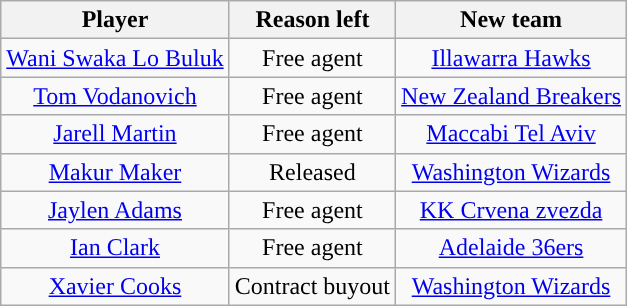<table class="wikitable sortable sortable" style="text-align: center">
<tr>
<th>Player</th>
<th>Reason left</th>
<th>New team</th>
</tr>
<tr>
<td><a href='#'>Wani Swaka Lo Buluk</a></td>
<td>Free agent</td>
<td><a href='#'>Illawarra Hawks</a></td>
</tr>
<tr>
<td><a href='#'>Tom Vodanovich</a></td>
<td>Free agent</td>
<td><a href='#'>New Zealand Breakers</a></td>
</tr>
<tr>
<td><a href='#'>Jarell Martin</a></td>
<td>Free agent</td>
<td><a href='#'>Maccabi Tel Aviv</a></td>
</tr>
<tr>
<td><a href='#'>Makur Maker</a></td>
<td>Released</td>
<td><a href='#'>Washington Wizards</a></td>
</tr>
<tr>
<td><a href='#'>Jaylen Adams</a></td>
<td>Free agent</td>
<td><a href='#'>KK Crvena zvezda</a></td>
</tr>
<tr>
<td><a href='#'>Ian Clark</a></td>
<td>Free agent</td>
<td><a href='#'>Adelaide 36ers</a></td>
</tr>
<tr>
<td><a href='#'>Xavier Cooks</a></td>
<td>Contract buyout</td>
<td><a href='#'>Washington Wizards</a></td>
</tr>
</table>
